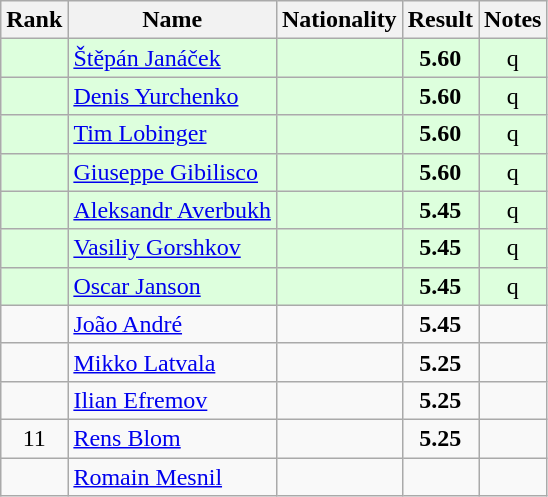<table class="wikitable sortable" style="text-align:center">
<tr>
<th>Rank</th>
<th>Name</th>
<th>Nationality</th>
<th>Result</th>
<th>Notes</th>
</tr>
<tr bgcolor=ddffdd>
<td></td>
<td align=left><a href='#'>Štěpán Janáček</a></td>
<td align=left></td>
<td><strong>5.60</strong></td>
<td>q</td>
</tr>
<tr bgcolor=ddffdd>
<td></td>
<td align=left><a href='#'>Denis Yurchenko</a></td>
<td align=left></td>
<td><strong>5.60</strong></td>
<td>q</td>
</tr>
<tr bgcolor=ddffdd>
<td></td>
<td align=left><a href='#'>Tim Lobinger</a></td>
<td align=left></td>
<td><strong>5.60</strong></td>
<td>q</td>
</tr>
<tr bgcolor=ddffdd>
<td></td>
<td align=left><a href='#'>Giuseppe Gibilisco</a></td>
<td align=left></td>
<td><strong>5.60</strong></td>
<td>q</td>
</tr>
<tr bgcolor=ddffdd>
<td></td>
<td align=left><a href='#'>Aleksandr Averbukh</a></td>
<td align=left></td>
<td><strong>5.45</strong></td>
<td>q</td>
</tr>
<tr bgcolor=ddffdd>
<td></td>
<td align=left><a href='#'>Vasiliy Gorshkov</a></td>
<td align=left></td>
<td><strong>5.45</strong></td>
<td>q</td>
</tr>
<tr bgcolor=ddffdd>
<td></td>
<td align=left><a href='#'>Oscar Janson</a></td>
<td align=left></td>
<td><strong>5.45</strong></td>
<td>q</td>
</tr>
<tr>
<td></td>
<td align=left><a href='#'>João André</a></td>
<td align=left></td>
<td><strong>5.45</strong></td>
<td></td>
</tr>
<tr>
<td></td>
<td align=left><a href='#'>Mikko Latvala</a></td>
<td align=left></td>
<td><strong>5.25</strong></td>
<td></td>
</tr>
<tr>
<td></td>
<td align=left><a href='#'>Ilian Efremov</a></td>
<td align=left></td>
<td><strong>5.25</strong></td>
<td></td>
</tr>
<tr>
<td>11</td>
<td align=left><a href='#'>Rens Blom</a></td>
<td align=left></td>
<td><strong>5.25</strong></td>
<td></td>
</tr>
<tr>
<td></td>
<td align=left><a href='#'>Romain Mesnil</a></td>
<td align=left></td>
<td><strong></strong></td>
<td></td>
</tr>
</table>
